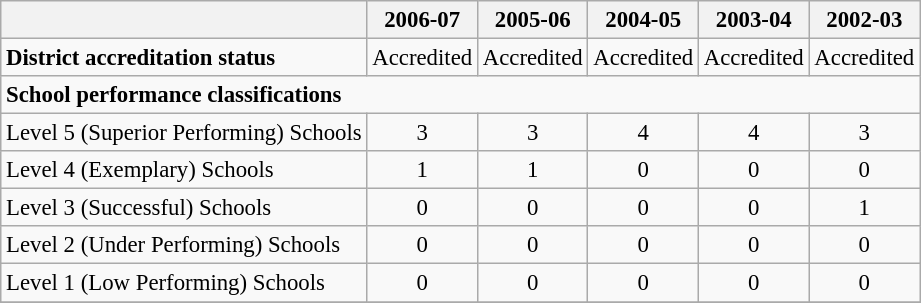<table class="wikitable" style="font-size: 95%;">
<tr>
<th></th>
<th>2006-07</th>
<th>2005-06</th>
<th>2004-05</th>
<th>2003-04</th>
<th>2002-03</th>
</tr>
<tr>
<td align="left"><strong>District accreditation status</strong></td>
<td align="center">Accredited</td>
<td align="center">Accredited</td>
<td align="center">Accredited</td>
<td align="center">Accredited</td>
<td align="center">Accredited</td>
</tr>
<tr>
<td align="left" colspan="6"><strong>School performance classifications</strong></td>
</tr>
<tr>
<td align="left">Level 5 (Superior Performing) Schools</td>
<td align="center">3</td>
<td align="center">3</td>
<td align="center">4</td>
<td align="center">4</td>
<td align="center">3</td>
</tr>
<tr>
<td align="left">Level 4 (Exemplary) Schools</td>
<td align="center">1</td>
<td align="center">1</td>
<td align="center">0</td>
<td align="center">0</td>
<td align="center">0</td>
</tr>
<tr>
<td align="left">Level 3 (Successful) Schools</td>
<td align="center">0</td>
<td align="center">0</td>
<td align="center">0</td>
<td align="center">0</td>
<td align="center">1</td>
</tr>
<tr>
<td align="left">Level 2 (Under Performing) Schools</td>
<td align="center">0</td>
<td align="center">0</td>
<td align="center">0</td>
<td align="center">0</td>
<td align="center">0</td>
</tr>
<tr>
<td align="left">Level 1 (Low Performing) Schools</td>
<td align="center">0</td>
<td align="center">0</td>
<td align="center">0</td>
<td align="center">0</td>
<td align="center">0</td>
</tr>
<tr>
</tr>
</table>
